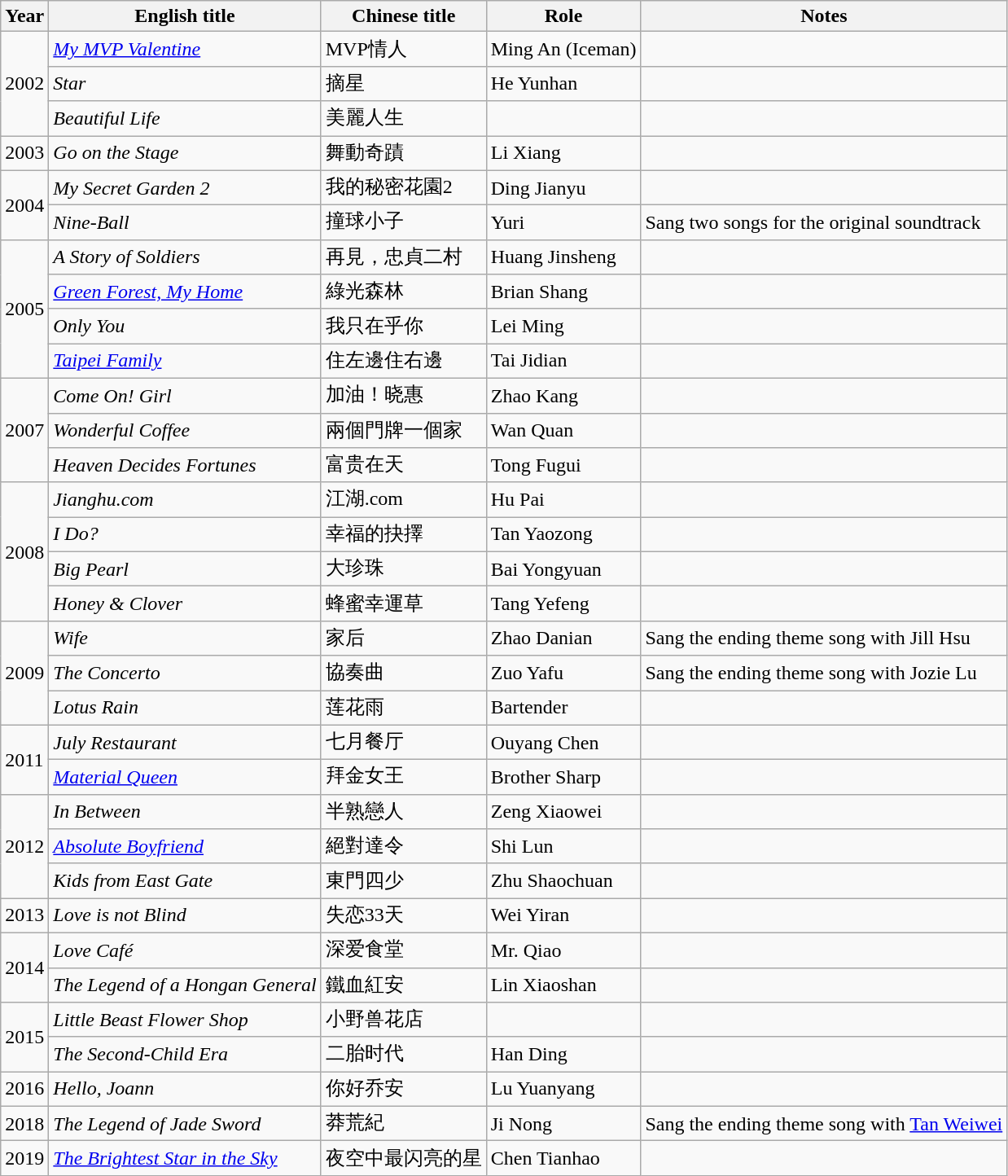<table class="wikitable sortable">
<tr>
<th>Year</th>
<th>English title</th>
<th>Chinese title</th>
<th>Role</th>
<th>Notes</th>
</tr>
<tr>
<td rowspan=3>2002</td>
<td><em><a href='#'>My MVP Valentine</a></em></td>
<td>MVP情人</td>
<td>Ming An (Iceman)</td>
<td></td>
</tr>
<tr>
<td><em>Star</em></td>
<td>摘星</td>
<td>He Yunhan</td>
<td></td>
</tr>
<tr>
<td><em>Beautiful Life</em></td>
<td>美麗人生</td>
<td></td>
<td></td>
</tr>
<tr>
<td>2003</td>
<td><em>Go on the Stage</em></td>
<td>舞動奇蹟</td>
<td>Li Xiang</td>
<td></td>
</tr>
<tr>
<td rowspan=2>2004</td>
<td><em>My Secret Garden 2</em></td>
<td>我的秘密花園2</td>
<td>Ding Jianyu</td>
<td></td>
</tr>
<tr>
<td><em>Nine-Ball</em></td>
<td>撞球小子</td>
<td>Yuri</td>
<td>Sang two songs for the original soundtrack</td>
</tr>
<tr>
<td rowspan=4>2005</td>
<td><em>A Story of Soldiers</em></td>
<td>再見，忠貞二村</td>
<td>Huang Jinsheng</td>
<td></td>
</tr>
<tr>
<td><em><a href='#'>Green Forest, My Home</a></em></td>
<td>綠光森林</td>
<td>Brian Shang</td>
<td></td>
</tr>
<tr>
<td><em>Only You</em></td>
<td>我只在乎你</td>
<td>Lei Ming</td>
<td></td>
</tr>
<tr>
<td><em><a href='#'>Taipei Family</a></em></td>
<td>住左邊住右邊</td>
<td>Tai Jidian</td>
<td></td>
</tr>
<tr>
<td rowspan=3>2007</td>
<td><em>Come On! Girl</em></td>
<td>加油！晓惠</td>
<td>Zhao Kang</td>
<td></td>
</tr>
<tr>
<td><em>Wonderful Coffee</em></td>
<td>兩個門牌一個家</td>
<td>Wan Quan</td>
<td></td>
</tr>
<tr>
<td><em>Heaven Decides Fortunes</em></td>
<td>富贵在天</td>
<td>Tong Fugui</td>
<td></td>
</tr>
<tr>
<td rowspan = 4>2008</td>
<td><em>Jianghu.com</em></td>
<td>江湖.com</td>
<td>Hu Pai</td>
<td></td>
</tr>
<tr>
<td><em>I Do?</em></td>
<td>幸福的抉擇</td>
<td>Tan Yaozong</td>
<td></td>
</tr>
<tr>
<td><em>Big Pearl</em></td>
<td>大珍珠</td>
<td>Bai Yongyuan</td>
<td></td>
</tr>
<tr>
<td><em>Honey & Clover</em></td>
<td>蜂蜜幸運草</td>
<td>Tang Yefeng</td>
<td></td>
</tr>
<tr>
<td rowspan=3>2009</td>
<td><em>Wife</em></td>
<td>家后</td>
<td>Zhao Danian</td>
<td>Sang the ending theme song with Jill Hsu</td>
</tr>
<tr>
<td><em>The Concerto</em></td>
<td>協奏曲</td>
<td>Zuo Yafu</td>
<td>Sang the ending theme song with Jozie Lu</td>
</tr>
<tr>
<td><em>Lotus Rain</em></td>
<td>莲花雨</td>
<td>Bartender</td>
<td></td>
</tr>
<tr>
<td rowspan =2>2011</td>
<td><em>July Restaurant</em></td>
<td>七月餐厅</td>
<td>Ouyang Chen</td>
<td></td>
</tr>
<tr>
<td><em><a href='#'>Material Queen</a></em></td>
<td>拜金女王</td>
<td>Brother Sharp</td>
<td></td>
</tr>
<tr>
<td rowspan =3>2012</td>
<td><em>In Between</em></td>
<td>半熟戀人</td>
<td>Zeng Xiaowei</td>
<td></td>
</tr>
<tr>
<td><em><a href='#'>Absolute Boyfriend</a></em></td>
<td>絕對達令</td>
<td>Shi Lun</td>
<td></td>
</tr>
<tr>
<td><em>Kids from East Gate</em></td>
<td>東門四少</td>
<td>Zhu Shaochuan</td>
<td></td>
</tr>
<tr>
<td>2013</td>
<td><em>Love is not Blind</em></td>
<td>失恋33天</td>
<td>Wei Yiran</td>
<td></td>
</tr>
<tr>
<td rowspan=2>2014</td>
<td><em>Love Café</em></td>
<td>深爱食堂</td>
<td>Mr. Qiao</td>
<td></td>
</tr>
<tr>
<td><em>The Legend of a Hongan General</em></td>
<td>鐵血紅安</td>
<td>Lin Xiaoshan</td>
<td></td>
</tr>
<tr>
<td rowspan=2>2015</td>
<td><em>Little Beast Flower Shop</em></td>
<td>小野兽花店</td>
<td></td>
<td></td>
</tr>
<tr>
<td><em>The Second-Child Era</em></td>
<td>二胎时代</td>
<td>Han Ding</td>
<td></td>
</tr>
<tr>
<td>2016</td>
<td><em>Hello, Joann</em></td>
<td>你好乔安</td>
<td>Lu Yuanyang</td>
<td></td>
</tr>
<tr>
<td>2018</td>
<td><em>The Legend of Jade Sword</em></td>
<td>莽荒紀</td>
<td>Ji Nong</td>
<td>Sang the ending theme song with <a href='#'>Tan Weiwei</a></td>
</tr>
<tr>
<td>2019</td>
<td><em><a href='#'>The Brightest Star in the Sky</a></em></td>
<td>夜空中最闪亮的星</td>
<td>Chen Tianhao</td>
<td></td>
</tr>
</table>
